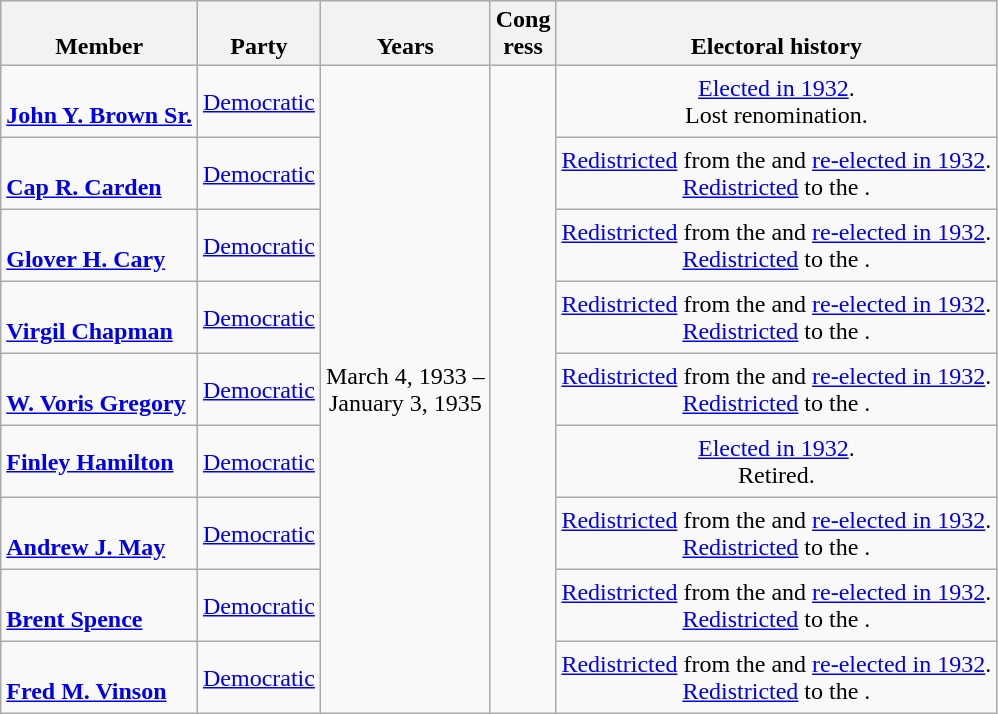<table class=wikitable style="text-align:center">
<tr valign=bottom>
<th>Member</th>
<th>Party</th>
<th>Years</th>
<th>Cong<br>ress</th>
<th>Electoral history</th>
</tr>
<tr style="height:3em">
<td align=left><br><strong><a href='#'>John Y. Brown Sr.</a></strong><br></td>
<td><a href='#'>Democratic</a></td>
<td nowrap rowspan=9>March 4, 1933 –<br>January 3, 1935</td>
<td rowspan=9></td>
<td><a href='#'>Elected in 1932</a>.<br>Lost renomination.</td>
</tr>
<tr style="height:3em">
<td align=left><br><strong><a href='#'>Cap R. Carden</a></strong><br></td>
<td><a href='#'>Democratic</a></td>
<td><a href='#'>Redistricted</a> from the  and <a href='#'>re-elected in 1932</a>.<br> <a href='#'>Redistricted</a> to the .</td>
</tr>
<tr style="height:3em">
<td align=left><br><strong><a href='#'>Glover H. Cary</a></strong><br></td>
<td><a href='#'>Democratic</a></td>
<td><a href='#'>Redistricted</a> from the  and <a href='#'>re-elected in 1932</a>.<br> <a href='#'>Redistricted</a> to the .</td>
</tr>
<tr style="height:3em">
<td align=left><br><strong><a href='#'>Virgil Chapman</a></strong><br></td>
<td><a href='#'>Democratic</a></td>
<td><a href='#'>Redistricted</a> from the  and <a href='#'>re-elected in 1932</a>.<br> <a href='#'>Redistricted</a> to the .</td>
</tr>
<tr style="height:3em">
<td align=left><br><strong><a href='#'>W. Voris Gregory</a></strong><br></td>
<td><a href='#'>Democratic</a></td>
<td><a href='#'>Redistricted</a> from the  and <a href='#'>re-elected in 1932</a>.<br> <a href='#'>Redistricted</a> to the .</td>
</tr>
<tr style="height:3em">
<td align=left><strong><a href='#'>Finley Hamilton</a></strong><br></td>
<td><a href='#'>Democratic</a></td>
<td><a href='#'>Elected in 1932</a>.<br>Retired.</td>
</tr>
<tr style="height:3em">
<td align=left><br><strong><a href='#'>Andrew J. May</a></strong><br></td>
<td><a href='#'>Democratic</a></td>
<td><a href='#'>Redistricted</a> from the  and <a href='#'>re-elected in 1932</a>.<br> <a href='#'>Redistricted</a> to the .</td>
</tr>
<tr style="height:3em">
<td align=left><br><strong><a href='#'>Brent Spence</a></strong><br></td>
<td><a href='#'>Democratic</a></td>
<td><a href='#'>Redistricted</a> from the  and <a href='#'>re-elected in 1932</a>.<br> <a href='#'>Redistricted</a> to the .</td>
</tr>
<tr style="height:3em">
<td align=left><br><strong><a href='#'>Fred M. Vinson</a></strong><br></td>
<td><a href='#'>Democratic</a></td>
<td><a href='#'>Redistricted</a> from the  and <a href='#'>re-elected in 1932</a>.<br> <a href='#'>Redistricted</a> to the .</td>
</tr>
</table>
